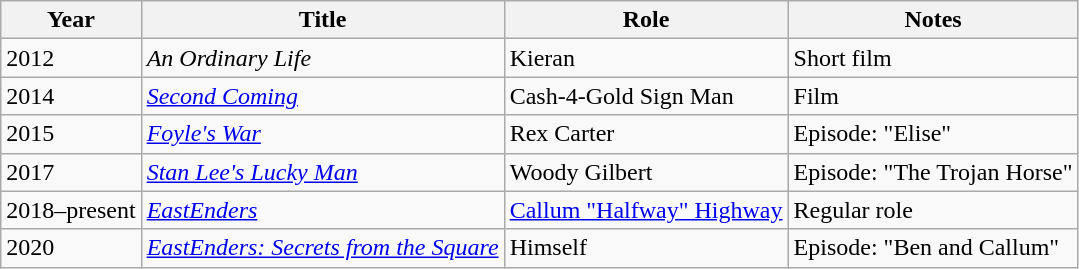<table class="wikitable sortable">
<tr>
<th>Year</th>
<th>Title</th>
<th>Role</th>
<th>Notes</th>
</tr>
<tr>
<td>2012</td>
<td><em>An Ordinary Life</em></td>
<td>Kieran</td>
<td>Short film</td>
</tr>
<tr>
<td>2014</td>
<td><em><a href='#'>Second Coming</a></em></td>
<td>Cash-4-Gold Sign Man</td>
<td>Film</td>
</tr>
<tr>
<td>2015</td>
<td><em><a href='#'>Foyle's War</a></em></td>
<td>Rex Carter</td>
<td>Episode: "Elise"</td>
</tr>
<tr>
<td>2017</td>
<td><em><a href='#'>Stan Lee's Lucky Man</a></em></td>
<td>Woody Gilbert</td>
<td>Episode: "The Trojan Horse"</td>
</tr>
<tr>
<td>2018–present</td>
<td><em><a href='#'>EastEnders</a></em></td>
<td><a href='#'>Callum "Halfway" Highway</a></td>
<td>Regular role</td>
</tr>
<tr>
<td>2020</td>
<td><em><a href='#'>EastEnders: Secrets from the Square</a></em></td>
<td>Himself</td>
<td>Episode: "Ben and Callum"</td>
</tr>
</table>
